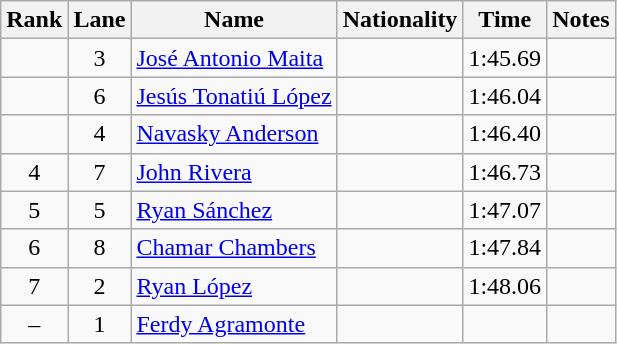<table class="wikitable sortable" style="text-align:center">
<tr>
<th>Rank</th>
<th>Lane</th>
<th>Name</th>
<th>Nationality</th>
<th>Time</th>
<th>Notes</th>
</tr>
<tr>
<td></td>
<td>3</td>
<td align=left><a href='#'>José Antonio Maita</a></td>
<td align=left></td>
<td>1:45.69</td>
<td></td>
</tr>
<tr>
<td></td>
<td>6</td>
<td align=left><a href='#'>Jesús Tonatiú López</a></td>
<td align=left></td>
<td>1:46.04</td>
<td></td>
</tr>
<tr>
<td></td>
<td>4</td>
<td align=left><a href='#'>Navasky Anderson</a></td>
<td align=left></td>
<td>1:46.40</td>
<td></td>
</tr>
<tr>
<td>4</td>
<td>7</td>
<td align=left><a href='#'>John Rivera</a></td>
<td align=left></td>
<td>1:46.73</td>
<td></td>
</tr>
<tr>
<td>5</td>
<td>5</td>
<td align=left><a href='#'>Ryan Sánchez</a></td>
<td align=left></td>
<td>1:47.07</td>
<td></td>
</tr>
<tr>
<td>6</td>
<td>8</td>
<td align=left><a href='#'>Chamar Chambers</a></td>
<td align=left></td>
<td>1:47.84</td>
<td></td>
</tr>
<tr>
<td>7</td>
<td>2</td>
<td align=left><a href='#'>Ryan López</a></td>
<td align=left></td>
<td>1:48.06</td>
<td></td>
</tr>
<tr>
<td>–</td>
<td>1</td>
<td align=left><a href='#'>Ferdy Agramonte</a></td>
<td align=left></td>
<td></td>
<td></td>
</tr>
</table>
